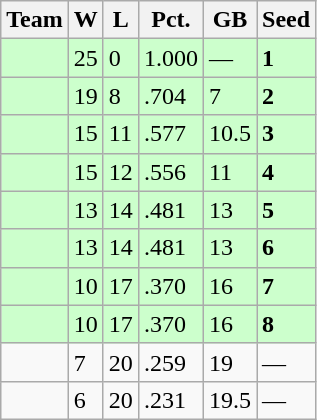<table class=wikitable>
<tr>
<th>Team</th>
<th>W</th>
<th>L</th>
<th>Pct.</th>
<th>GB</th>
<th>Seed</th>
</tr>
<tr bgcolor=ccffcc>
<td></td>
<td>25</td>
<td>0</td>
<td>1.000</td>
<td>—</td>
<td><strong>1</strong></td>
</tr>
<tr bgcolor=ccffcc>
<td></td>
<td>19</td>
<td>8</td>
<td>.704</td>
<td>7</td>
<td><strong>2</strong></td>
</tr>
<tr bgcolor=ccffcc>
<td></td>
<td>15</td>
<td>11</td>
<td>.577</td>
<td>10.5</td>
<td><strong>3</strong></td>
</tr>
<tr bgcolor=ccffcc>
<td></td>
<td>15</td>
<td>12</td>
<td>.556</td>
<td>11</td>
<td><strong>4</strong></td>
</tr>
<tr bgcolor=ccffcc>
<td></td>
<td>13</td>
<td>14</td>
<td>.481</td>
<td>13</td>
<td><strong>5</strong></td>
</tr>
<tr bgcolor=ccffcc>
<td></td>
<td>13</td>
<td>14</td>
<td>.481</td>
<td>13</td>
<td><strong>6</strong></td>
</tr>
<tr bgcolor=ccffcc>
<td></td>
<td>10</td>
<td>17</td>
<td>.370</td>
<td>16</td>
<td><strong>7</strong></td>
</tr>
<tr bgcolor=ccffcc>
<td></td>
<td>10</td>
<td>17</td>
<td>.370</td>
<td>16</td>
<td><strong>8</strong></td>
</tr>
<tr>
<td></td>
<td>7</td>
<td>20</td>
<td>.259</td>
<td>19</td>
<td>—</td>
</tr>
<tr>
<td></td>
<td>6</td>
<td>20</td>
<td>.231</td>
<td>19.5</td>
<td>—</td>
</tr>
</table>
